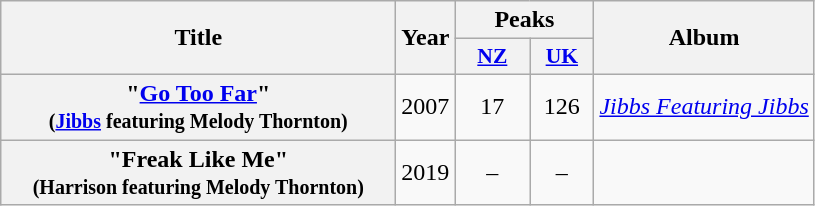<table class="wikitable plainrowheaders" style="text-align:center;" border="1">
<tr>
<th scope="col" rowspan="2" style="width:16em;">Title</th>
<th scope="col" rowspan="2">Year</th>
<th scope="col" colspan="2">Peaks</th>
<th scope="col" rowspan="2">Album</th>
</tr>
<tr>
<th scope="col" style="width:3em;font-size:90%;"><a href='#'>NZ</a><br></th>
<th scope="col" style="width:2.5em;font-size:90%;"><a href='#'>UK</a><br></th>
</tr>
<tr>
<th scope="row">"<a href='#'>Go Too Far</a>" <br><small>(<a href='#'>Jibbs</a> featuring Melody Thornton)</small></th>
<td>2007</td>
<td>17</td>
<td>126</td>
<td><em><a href='#'>Jibbs Featuring Jibbs</a></em></td>
</tr>
<tr>
<th scope="row">"Freak Like Me" <br><small>(Harrison featuring Melody Thornton)</small></th>
<td>2019</td>
<td>–</td>
<td>–</td>
<td></td>
</tr>
</table>
